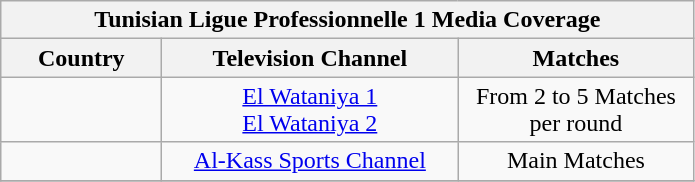<table class="wikitable" align="center">
<tr>
<th colspan=3>Tunisian Ligue Professionnelle 1 Media Coverage</th>
</tr>
<tr>
<th style="width:100px;">Country</th>
<th style="width:190px;">Television Channel</th>
<th style="width:150px;">Matches</th>
</tr>
<tr>
<td align=Center></td>
<td align=Center><a href='#'>El Wataniya 1</a><br><a href='#'>El Wataniya 2</a></td>
<td align=Center>From 2 to 5 Matches per round</td>
</tr>
<tr>
<td align=Center></td>
<td align=Center><a href='#'>Al-Kass Sports Channel</a></td>
<td align=Center>Main Matches</td>
</tr>
<tr>
</tr>
</table>
